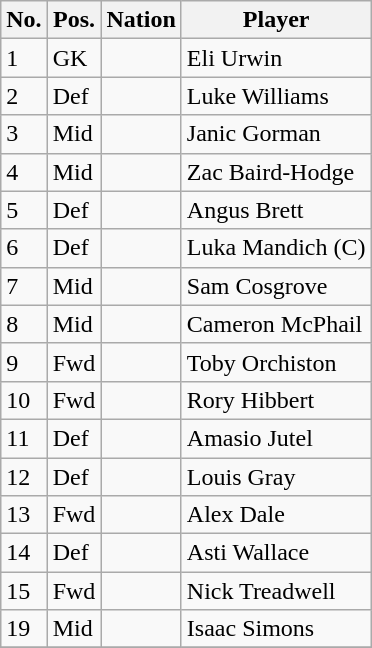<table class="wikitable">
<tr>
<th>No.</th>
<th>Pos.</th>
<th>Nation</th>
<th>Player</th>
</tr>
<tr>
<td>1</td>
<td>GK</td>
<td></td>
<td>Eli Urwin</td>
</tr>
<tr>
<td>2</td>
<td>Def</td>
<td></td>
<td>Luke Williams</td>
</tr>
<tr>
<td>3</td>
<td>Mid</td>
<td></td>
<td>Janic Gorman</td>
</tr>
<tr>
<td>4</td>
<td>Mid</td>
<td></td>
<td>Zac Baird-Hodge</td>
</tr>
<tr>
<td>5</td>
<td>Def</td>
<td></td>
<td>Angus Brett</td>
</tr>
<tr>
<td>6</td>
<td>Def</td>
<td></td>
<td>Luka Mandich (C)</td>
</tr>
<tr>
<td>7</td>
<td>Mid</td>
<td></td>
<td>Sam Cosgrove</td>
</tr>
<tr>
<td>8</td>
<td>Mid</td>
<td></td>
<td>Cameron McPhail</td>
</tr>
<tr>
<td>9</td>
<td>Fwd</td>
<td></td>
<td>Toby Orchiston</td>
</tr>
<tr>
<td>10</td>
<td>Fwd</td>
<td></td>
<td>Rory Hibbert</td>
</tr>
<tr>
<td>11</td>
<td>Def</td>
<td></td>
<td>Amasio Jutel</td>
</tr>
<tr>
<td>12</td>
<td>Def</td>
<td></td>
<td>Louis Gray</td>
</tr>
<tr>
<td>13</td>
<td>Fwd</td>
<td></td>
<td>Alex Dale</td>
</tr>
<tr>
<td>14</td>
<td>Def</td>
<td></td>
<td>Asti Wallace</td>
</tr>
<tr>
<td>15</td>
<td>Fwd</td>
<td></td>
<td>Nick Treadwell</td>
</tr>
<tr>
<td>19</td>
<td>Mid</td>
<td></td>
<td>Isaac Simons</td>
</tr>
<tr>
</tr>
</table>
